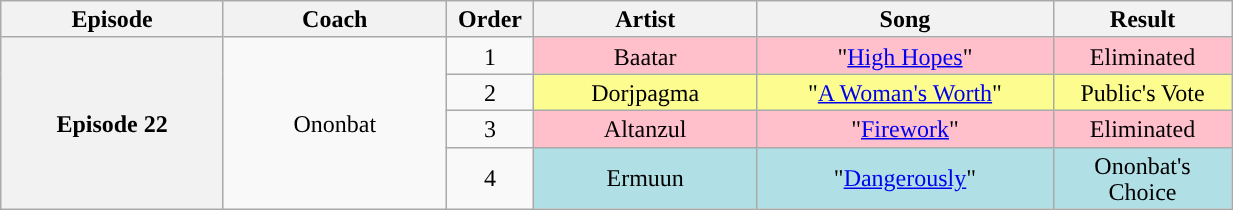<table class="wikitable" style="text-align:center; line-height:17px; width:65%;">
<tr>
<th width="15%">Episode</th>
<th width="15%">Coach</th>
<th width="05%">Order</th>
<th width="15%">Artist</th>
<th width="20%">Song</th>
<th width="12%">Result</th>
</tr>
<tr>
<th rowspan="4">Episode 22<br><small></small></th>
<td rowspan="4">Ononbat</td>
<td>1</td>
<td style="background:pink;">Baatar</td>
<td style="background:pink;">"<a href='#'>High Hopes</a>"</td>
<td style="background:pink;">Eliminated</td>
</tr>
<tr>
<td>2</td>
<td style="background:#fdfc8f;">Dorjpagma</td>
<td style="background:#fdfc8f;">"<a href='#'>A Woman's Worth</a>"</td>
<td style="background:#fdfc8f;">Public's Vote</td>
</tr>
<tr>
<td>3</td>
<td style="background:pink;">Altanzul</td>
<td style="background:pink;">"<a href='#'>Firework</a>"</td>
<td style="background:pink;">Eliminated</td>
</tr>
<tr>
<td>4</td>
<td style="background:#B0E0E6;">Ermuun</td>
<td style="background:#B0E0E6;">"<a href='#'>Dangerously</a>"</td>
<td style="background:#B0E0E6;">Ononbat's Choice</td>
</tr>
</table>
